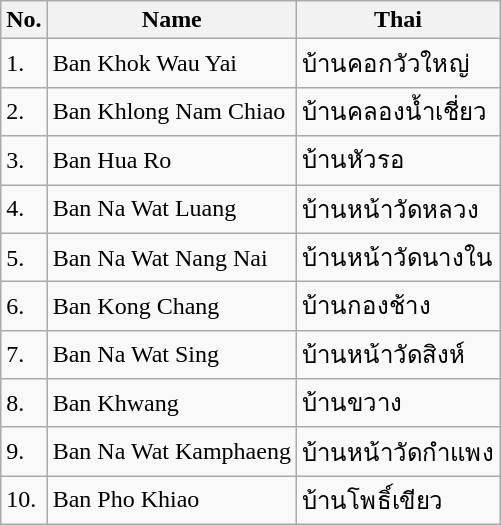<table class="wikitable sortable">
<tr>
<th>No.</th>
<th>Name</th>
<th>Thai</th>
</tr>
<tr>
<td>1.</td>
<td>Ban Khok Wau Yai</td>
<td>บ้านคอกวัวใหญ่</td>
</tr>
<tr>
<td>2.</td>
<td>Ban Khlong Nam Chiao</td>
<td>บ้านคลองน้ำเชี่ยว</td>
</tr>
<tr>
<td>3.</td>
<td>Ban Hua Ro</td>
<td>บ้านหัวรอ</td>
</tr>
<tr>
<td>4.</td>
<td>Ban Na Wat Luang</td>
<td>บ้านหน้าวัดหลวง</td>
</tr>
<tr>
<td>5.</td>
<td>Ban Na Wat Nang Nai</td>
<td>บ้านหน้าวัดนางใน</td>
</tr>
<tr>
<td>6.</td>
<td>Ban Kong Chang</td>
<td>บ้านกองช้าง</td>
</tr>
<tr>
<td>7.</td>
<td>Ban Na Wat Sing</td>
<td>บ้านหน้าวัดสิงห์</td>
</tr>
<tr>
<td>8.</td>
<td>Ban Khwang</td>
<td>บ้านขวาง</td>
</tr>
<tr>
<td>9.</td>
<td>Ban Na Wat Kamphaeng</td>
<td>บ้านหน้าวัดกำแพง</td>
</tr>
<tr>
<td>10.</td>
<td>Ban Pho Khiao</td>
<td>บ้านโพธิ์เขียว</td>
</tr>
</table>
